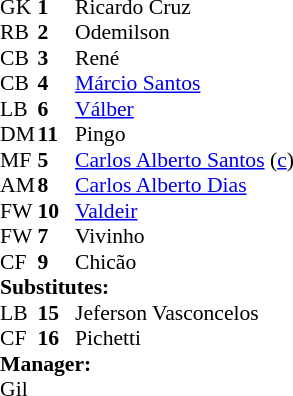<table style="font-size: 90%" cellspacing="0" cellpadding="0" align=center>
<tr>
<td colspan="4"><strong> </strong></td>
</tr>
<tr>
<th width=25></th>
<th width=25></th>
</tr>
<tr>
<td>GK</td>
<td><strong>1</strong></td>
<td> Ricardo Cruz</td>
</tr>
<tr>
<td>RB</td>
<td><strong>2</strong></td>
<td> Odemilson</td>
<td></td>
</tr>
<tr>
<td>CB</td>
<td><strong>3</strong></td>
<td> René</td>
<td></td>
</tr>
<tr>
<td>CB</td>
<td><strong>4</strong></td>
<td> <a href='#'>Márcio Santos</a></td>
</tr>
<tr>
<td>LB</td>
<td><strong>6</strong></td>
<td> <a href='#'>Válber</a></td>
<td></td>
</tr>
<tr>
<td>DM</td>
<td><strong>11</strong></td>
<td> Pingo</td>
<td></td>
</tr>
<tr>
<td>MF</td>
<td><strong>5</strong></td>
<td> <a href='#'>Carlos Alberto Santos</a> (<a href='#'>c</a>)</td>
</tr>
<tr>
<td>AM</td>
<td><strong>8</strong></td>
<td> <a href='#'>Carlos Alberto Dias</a></td>
</tr>
<tr>
<td>FW</td>
<td><strong>10</strong></td>
<td> <a href='#'>Valdeir</a></td>
<td></td>
</tr>
<tr>
<td>FW</td>
<td><strong>7</strong></td>
<td> Vivinho</td>
<td></td>
<td></td>
</tr>
<tr>
<td>CF</td>
<td><strong>9</strong></td>
<td> Chicão</td>
<td></td>
<td></td>
</tr>
<tr>
<td colspan=3><strong>Substitutes:</strong></td>
</tr>
<tr>
<td>LB</td>
<td><strong>15</strong></td>
<td> Jeferson Vasconcelos</td>
<td></td>
<td></td>
</tr>
<tr>
<td>CF</td>
<td><strong>16</strong></td>
<td> Pichetti</td>
<td></td>
<td></td>
</tr>
<tr>
<td colspan=3><strong>Manager:</strong></td>
</tr>
<tr>
<td colspan=4> Gil</td>
</tr>
</table>
